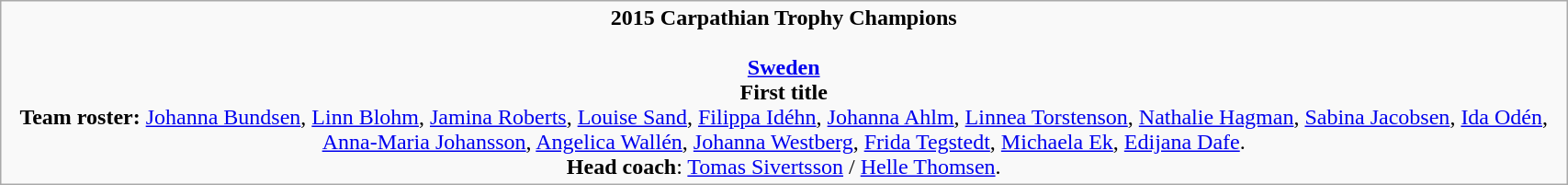<table class="wikitable" width=90%>
<tr align=center>
<td><strong>2015 Carpathian Trophy Champions</strong><br><br><strong><a href='#'>Sweden</a></strong><br><strong>First title</strong><br><strong>Team roster:</strong> <a href='#'>Johanna Bundsen</a>, <a href='#'>Linn Blohm</a>, <a href='#'>Jamina Roberts</a>, <a href='#'>Louise Sand</a>, <a href='#'>Filippa Idéhn</a>, <a href='#'>Johanna Ahlm</a>, <a href='#'>Linnea Torstenson</a>, <a href='#'>Nathalie Hagman</a>, <a href='#'>Sabina Jacobsen</a>, <a href='#'>Ida Odén</a>, <a href='#'>Anna-Maria Johansson</a>, <a href='#'>Angelica Wallén</a>, <a href='#'>Johanna Westberg</a>, <a href='#'>Frida Tegstedt</a>, <a href='#'>Michaela Ek</a>, <a href='#'>Edijana Dafe</a>.<br><strong>Head coach</strong>: <a href='#'>Tomas Sivertsson</a> / <a href='#'>Helle Thomsen</a>.</td>
</tr>
</table>
